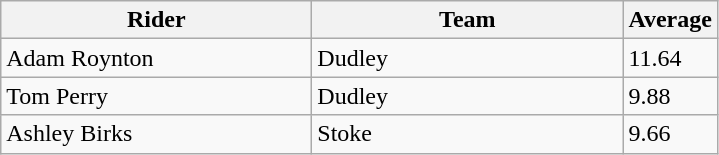<table class="wikitable" style="font-size: 100%">
<tr>
<th width=200>Rider</th>
<th width=200>Team</th>
<th width=40>Average</th>
</tr>
<tr>
<td align="left">Adam Roynton</td>
<td>Dudley</td>
<td>11.64</td>
</tr>
<tr>
<td align="left">Tom Perry</td>
<td>Dudley</td>
<td>9.88</td>
</tr>
<tr>
<td align="left">Ashley Birks</td>
<td>Stoke</td>
<td>9.66</td>
</tr>
</table>
